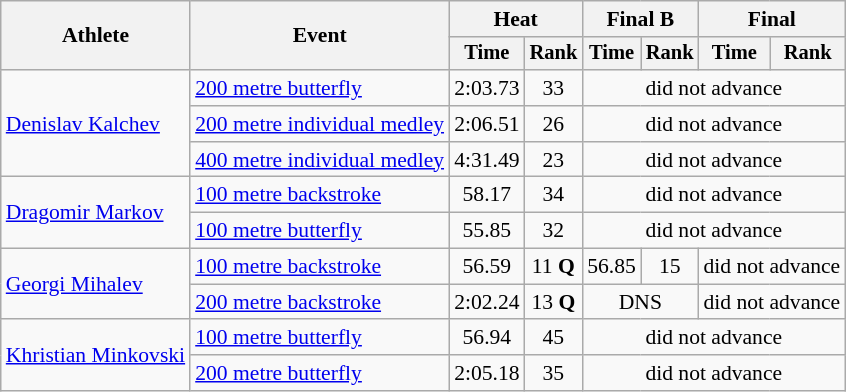<table class=wikitable style="font-size:90%; text-align:center;">
<tr>
<th rowspan="2">Athlete</th>
<th rowspan="2">Event</th>
<th colspan="2">Heat</th>
<th colspan="2">Final B</th>
<th colspan="2">Final</th>
</tr>
<tr style="font-size:95%">
<th>Time</th>
<th>Rank</th>
<th>Time</th>
<th>Rank</th>
<th>Time</th>
<th>Rank</th>
</tr>
<tr>
<td align=left rowspan=3><a href='#'>Denislav Kalchev</a></td>
<td align=left><a href='#'>200 metre butterfly</a></td>
<td>2:03.73</td>
<td>33</td>
<td colspan=4>did not advance</td>
</tr>
<tr>
<td align=left><a href='#'>200 metre individual medley</a></td>
<td>2:06.51</td>
<td>26</td>
<td colspan=4>did not advance</td>
</tr>
<tr>
<td align=left><a href='#'>400 metre individual medley</a></td>
<td>4:31.49</td>
<td>23</td>
<td colspan=4>did not advance</td>
</tr>
<tr>
<td align=left rowspan=2><a href='#'>Dragomir Markov</a></td>
<td align=left><a href='#'>100 metre backstroke</a></td>
<td>58.17</td>
<td>34</td>
<td colspan=4>did not advance</td>
</tr>
<tr>
<td align=left><a href='#'>100 metre butterfly</a></td>
<td>55.85</td>
<td>32</td>
<td colspan=4>did not advance</td>
</tr>
<tr>
<td align=left rowspan=2><a href='#'>Georgi Mihalev</a></td>
<td align=left><a href='#'>100 metre backstroke</a></td>
<td>56.59</td>
<td>11 <strong>Q</strong></td>
<td>56.85</td>
<td>15</td>
<td colspan=2>did not advance</td>
</tr>
<tr>
<td align=left><a href='#'>200 metre backstroke</a></td>
<td>2:02.24</td>
<td>13 <strong>Q</strong></td>
<td colspan=2>DNS</td>
<td colspan=2>did not advance</td>
</tr>
<tr>
<td align=left rowspan=2><a href='#'>Khristian Minkovski</a></td>
<td align=left><a href='#'>100 metre butterfly</a></td>
<td>56.94</td>
<td>45</td>
<td colspan=4>did not advance</td>
</tr>
<tr>
<td align=left><a href='#'>200 metre butterfly</a></td>
<td>2:05.18</td>
<td>35</td>
<td colspan=4>did not advance</td>
</tr>
</table>
